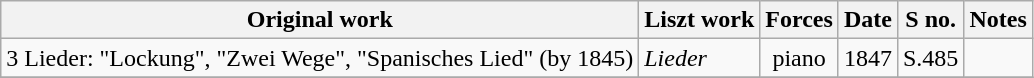<table class="wikitable">
<tr>
<th>Original work</th>
<th>Liszt work</th>
<th>Forces</th>
<th>Date</th>
<th>S no.</th>
<th>Notes</th>
</tr>
<tr>
<td>3 Lieder: "Lockung", "Zwei Wege", "Spanisches Lied" (by 1845)</td>
<td><em>Lieder</em></td>
<td style="text-align: center">piano</td>
<td>1847</td>
<td>S.485</td>
<td></td>
</tr>
<tr>
</tr>
</table>
